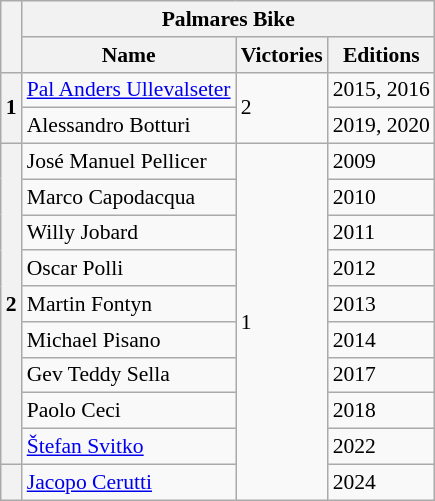<table class="wikitable" style="font-size:90%">
<tr>
<th rowspan="2"></th>
<th colspan="3">Palmares Bike</th>
</tr>
<tr>
<th>Name</th>
<th>Victories</th>
<th>Editions</th>
</tr>
<tr>
<th rowspan="2">1</th>
<td>  <a href='#'>Pal Anders Ullevalseter</a></td>
<td rowspan="2">2</td>
<td>2015, 2016</td>
</tr>
<tr>
<td> Alessandro Botturi</td>
<td>2019, 2020</td>
</tr>
<tr>
<th rowspan="9">2</th>
<td>  José Manuel Pellicer</td>
<td rowspan="10">1</td>
<td>2009</td>
</tr>
<tr>
<td>  Marco Capodacqua</td>
<td>2010</td>
</tr>
<tr>
<td>  Willy Jobard</td>
<td>2011</td>
</tr>
<tr>
<td>  Oscar Polli</td>
<td>2012</td>
</tr>
<tr>
<td> Martin Fontyn</td>
<td>2013</td>
</tr>
<tr>
<td>  Michael Pisano</td>
<td>2014</td>
</tr>
<tr>
<td>  Gev Teddy Sella</td>
<td>2017</td>
</tr>
<tr>
<td>  Paolo Ceci</td>
<td>2018</td>
</tr>
<tr>
<td>  <a href='#'>Štefan Svitko</a></td>
<td>2022</td>
</tr>
<tr>
<th></th>
<td> <a href='#'>Jacopo Cerutti</a></td>
<td>2024</td>
</tr>
</table>
